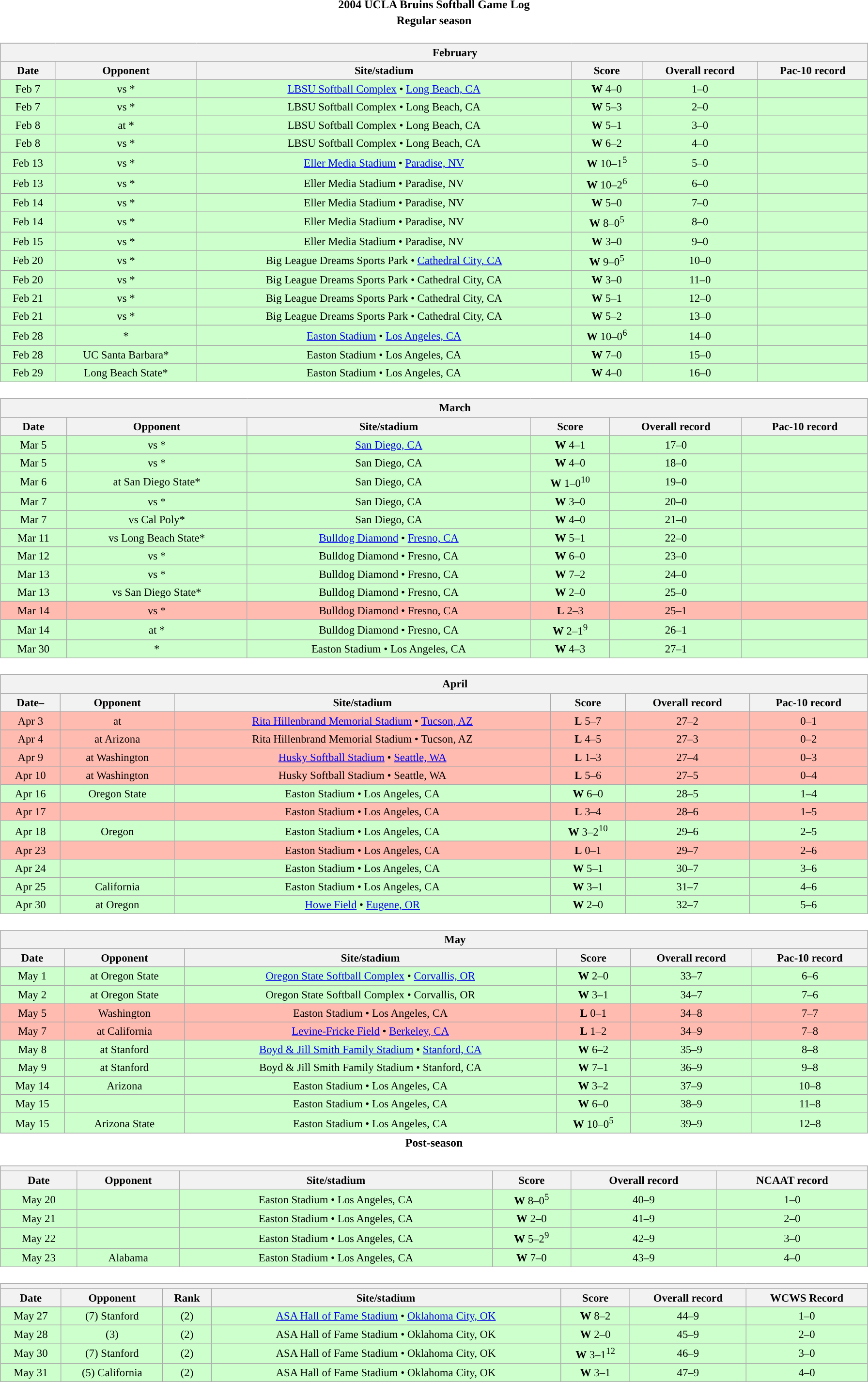<table class="toccolours" width=95% style="margin:1.5em auto; text-align:center;">
<tr>
<th colspan=2>2004 UCLA Bruins Softball Game Log</th>
</tr>
<tr>
<th colspan=2>Regular season</th>
</tr>
<tr valign="top">
<td><br><table class="wikitable collapsible collapsed" style="margin:auto; font-size:95%; width:100%">
<tr>
<th colspan=10 style="padding-left:4em;">February</th>
</tr>
<tr>
<th>Date</th>
<th>Opponent</th>
<th>Site/stadium</th>
<th>Score</th>
<th>Overall record</th>
<th>Pac-10 record</th>
</tr>
<tr bgcolor=ccffcc>
<td>Feb 7</td>
<td>vs *</td>
<td><a href='#'>LBSU Softball Complex</a> • <a href='#'>Long Beach, CA</a></td>
<td><strong>W</strong> 4–0</td>
<td>1–0</td>
<td></td>
</tr>
<tr bgcolor=ccffcc>
<td>Feb 7</td>
<td>vs *</td>
<td>LBSU Softball Complex • Long Beach, CA</td>
<td><strong>W</strong> 5–3</td>
<td>2–0</td>
<td></td>
</tr>
<tr bgcolor=ccffcc>
<td>Feb 8</td>
<td>at *</td>
<td>LBSU Softball Complex • Long Beach, CA</td>
<td><strong>W</strong> 5–1</td>
<td>3–0</td>
<td></td>
</tr>
<tr bgcolor=ccffcc>
<td>Feb 8</td>
<td>vs *</td>
<td>LBSU Softball Complex • Long Beach, CA</td>
<td><strong>W</strong> 6–2</td>
<td>4–0</td>
<td></td>
</tr>
<tr bgcolor=ccffcc>
<td>Feb 13</td>
<td>vs *</td>
<td><a href='#'>Eller Media Stadium</a> • <a href='#'>Paradise, NV</a></td>
<td><strong>W</strong> 10–1<sup>5</sup></td>
<td>5–0</td>
<td></td>
</tr>
<tr bgcolor=ccffcc>
<td>Feb 13</td>
<td>vs *</td>
<td>Eller Media Stadium • Paradise, NV</td>
<td><strong>W</strong> 10–2<sup>6</sup></td>
<td>6–0</td>
<td></td>
</tr>
<tr bgcolor=ccffcc>
<td>Feb 14</td>
<td>vs *</td>
<td>Eller Media Stadium • Paradise, NV</td>
<td><strong>W</strong> 5–0</td>
<td>7–0</td>
<td></td>
</tr>
<tr bgcolor=ccffcc>
<td>Feb 14</td>
<td>vs *</td>
<td>Eller Media Stadium • Paradise, NV</td>
<td><strong>W</strong> 8–0<sup>5</sup></td>
<td>8–0</td>
<td></td>
</tr>
<tr bgcolor=ccffcc>
<td>Feb 15</td>
<td>vs *</td>
<td>Eller Media Stadium • Paradise, NV</td>
<td><strong>W</strong> 3–0</td>
<td>9–0</td>
<td></td>
</tr>
<tr bgcolor=ccffcc>
<td>Feb 20</td>
<td>vs *</td>
<td>Big League Dreams Sports Park • <a href='#'>Cathedral City, CA</a></td>
<td><strong>W</strong> 9–0<sup>5</sup></td>
<td>10–0</td>
<td></td>
</tr>
<tr bgcolor=ccffcc>
<td>Feb 20</td>
<td>vs *</td>
<td>Big League Dreams Sports Park • Cathedral City, CA</td>
<td><strong>W</strong> 3–0</td>
<td>11–0</td>
<td></td>
</tr>
<tr bgcolor=ccffcc>
<td>Feb 21</td>
<td>vs *</td>
<td>Big League Dreams Sports Park • Cathedral City, CA</td>
<td><strong>W</strong> 5–1</td>
<td>12–0</td>
<td></td>
</tr>
<tr bgcolor=ccffcc>
<td>Feb 21</td>
<td>vs *</td>
<td>Big League Dreams Sports Park • Cathedral City, CA</td>
<td><strong>W</strong> 5–2</td>
<td>13–0</td>
<td></td>
</tr>
<tr bgcolor=ccffcc>
<td>Feb 28</td>
<td>*</td>
<td><a href='#'>Easton Stadium</a> • <a href='#'>Los Angeles, CA</a></td>
<td><strong>W</strong> 10–0<sup>6</sup></td>
<td>14–0</td>
<td></td>
</tr>
<tr bgcolor=ccffcc>
<td>Feb 28</td>
<td>UC Santa Barbara*</td>
<td>Easton Stadium • Los Angeles, CA</td>
<td><strong>W</strong> 7–0</td>
<td>15–0</td>
<td></td>
</tr>
<tr bgcolor=ccffcc>
<td>Feb 29</td>
<td>Long Beach State*</td>
<td>Easton Stadium • Los Angeles, CA</td>
<td><strong>W</strong> 4–0</td>
<td>16–0</td>
<td></td>
</tr>
</table>
</td>
</tr>
<tr>
<td><br><table class="wikitable collapsible collapsed" style="margin:auto; font-size:95%; width:100%">
<tr>
<th colspan=10 style="padding-left:4em;">March</th>
</tr>
<tr>
<th>Date</th>
<th>Opponent</th>
<th>Site/stadium</th>
<th>Score</th>
<th>Overall record</th>
<th>Pac-10 record</th>
</tr>
<tr bgcolor=ccffcc>
<td>Mar 5</td>
<td>vs *</td>
<td><a href='#'>San Diego, CA</a></td>
<td><strong>W</strong> 4–1</td>
<td>17–0</td>
<td></td>
</tr>
<tr bgcolor=ccffcc>
<td>Mar 5</td>
<td>vs *</td>
<td>San Diego, CA</td>
<td><strong>W</strong> 4–0</td>
<td>18–0</td>
<td></td>
</tr>
<tr bgcolor=ccffcc>
<td>Mar 6</td>
<td>at San Diego State*</td>
<td>San Diego, CA</td>
<td><strong>W</strong> 1–0<sup>10</sup></td>
<td>19–0</td>
<td></td>
</tr>
<tr bgcolor=ccffcc>
<td>Mar 7</td>
<td>vs *</td>
<td>San Diego, CA</td>
<td><strong>W</strong> 3–0</td>
<td>20–0</td>
<td></td>
</tr>
<tr bgcolor=ccffcc>
<td>Mar 7</td>
<td>vs Cal Poly*</td>
<td>San Diego, CA</td>
<td><strong>W</strong> 4–0</td>
<td>21–0</td>
<td></td>
</tr>
<tr bgcolor=ccffcc>
<td>Mar 11</td>
<td>vs Long Beach State*</td>
<td><a href='#'>Bulldog Diamond</a> • <a href='#'>Fresno, CA</a></td>
<td><strong>W</strong> 5–1</td>
<td>22–0</td>
<td></td>
</tr>
<tr bgcolor=ccffcc>
<td>Mar 12</td>
<td>vs *</td>
<td>Bulldog Diamond • Fresno, CA</td>
<td><strong>W</strong> 6–0</td>
<td>23–0</td>
<td></td>
</tr>
<tr bgcolor=ccffcc>
<td>Mar 13</td>
<td>vs *</td>
<td>Bulldog Diamond • Fresno, CA</td>
<td><strong>W</strong> 7–2</td>
<td>24–0</td>
<td></td>
</tr>
<tr bgcolor=ccffcc>
<td>Mar 13</td>
<td>vs San Diego State*</td>
<td>Bulldog Diamond • Fresno, CA</td>
<td><strong>W</strong> 2–0</td>
<td>25–0</td>
<td></td>
</tr>
<tr bgcolor=ffbbb>
<td>Mar 14</td>
<td>vs *</td>
<td>Bulldog Diamond • Fresno, CA</td>
<td><strong>L</strong> 2–3</td>
<td>25–1</td>
<td></td>
</tr>
<tr bgcolor=ccffcc>
<td>Mar 14</td>
<td>at *</td>
<td>Bulldog Diamond • Fresno, CA</td>
<td><strong>W</strong> 2–1<sup>9</sup></td>
<td>26–1</td>
<td></td>
</tr>
<tr bgcolor=ccffcc>
<td>Mar 30</td>
<td>*</td>
<td>Easton Stadium • Los Angeles, CA</td>
<td><strong>W</strong> 4–3</td>
<td>27–1</td>
<td></td>
</tr>
</table>
</td>
</tr>
<tr>
<td><br><table class="wikitable collapsible collapsed" style="margin:auto; font-size:95%; width:100%">
<tr>
<th colspan=10 style="padding-left:4em;">April</th>
</tr>
<tr>
<th>Date–</th>
<th>Opponent</th>
<th>Site/stadium</th>
<th>Score</th>
<th>Overall record</th>
<th>Pac-10 record</th>
</tr>
<tr bgcolor=ffbbb>
<td>Apr 3</td>
<td>at </td>
<td><a href='#'>Rita Hillenbrand Memorial Stadium</a> • <a href='#'>Tucson, AZ</a></td>
<td><strong>L</strong> 5–7</td>
<td>27–2</td>
<td>0–1</td>
</tr>
<tr bgcolor=ffbbb>
<td>Apr 4</td>
<td>at Arizona</td>
<td>Rita Hillenbrand Memorial Stadium • Tucson, AZ</td>
<td><strong>L</strong> 4–5</td>
<td>27–3</td>
<td>0–2</td>
</tr>
<tr bgcolor=ffbbb>
<td>Apr 9</td>
<td>at Washington</td>
<td><a href='#'>Husky Softball Stadium</a> • <a href='#'>Seattle, WA</a></td>
<td><strong>L</strong> 1–3</td>
<td>27–4</td>
<td>0–3</td>
</tr>
<tr bgcolor=ffbbb>
<td>Apr 10</td>
<td>at Washington</td>
<td>Husky Softball Stadium • Seattle, WA</td>
<td><strong>L</strong> 5–6</td>
<td>27–5</td>
<td>0–4</td>
</tr>
<tr bgcolor=ccffcc>
<td>Apr 16</td>
<td>Oregon State</td>
<td>Easton Stadium • Los Angeles, CA</td>
<td><strong>W</strong> 6–0</td>
<td>28–5</td>
<td>1–4</td>
</tr>
<tr bgcolor=ffbbb>
<td>Apr 17</td>
<td></td>
<td>Easton Stadium • Los Angeles, CA</td>
<td><strong>L</strong> 3–4</td>
<td>28–6</td>
<td>1–5</td>
</tr>
<tr bgcolor=ccffcc>
<td>Apr 18</td>
<td>Oregon</td>
<td>Easton Stadium • Los Angeles, CA</td>
<td><strong>W</strong> 3–2<sup>10</sup></td>
<td>29–6</td>
<td>2–5</td>
</tr>
<tr bgcolor=ffbbb>
<td>Apr 23</td>
<td></td>
<td>Easton Stadium • Los Angeles, CA</td>
<td><strong>L</strong> 0–1</td>
<td>29–7</td>
<td>2–6</td>
</tr>
<tr bgcolor=ccffcc>
<td>Apr 24</td>
<td></td>
<td>Easton Stadium • Los Angeles, CA</td>
<td><strong>W</strong> 5–1</td>
<td>30–7</td>
<td>3–6</td>
</tr>
<tr bgcolor=ccffcc>
<td>Apr 25</td>
<td>California</td>
<td>Easton Stadium • Los Angeles, CA</td>
<td><strong>W</strong> 3–1</td>
<td>31–7</td>
<td>4–6</td>
</tr>
<tr bgcolor=ccffcc>
<td>Apr 30</td>
<td>at Oregon</td>
<td><a href='#'>Howe Field</a> • <a href='#'>Eugene, OR</a></td>
<td><strong>W</strong> 2–0</td>
<td>32–7</td>
<td>5–6</td>
</tr>
</table>
</td>
</tr>
<tr>
<td><br><table class="wikitable collapsible collapsed" style="margin:auto; font-size:95%; width:100%">
<tr>
<th colspan=10 style="padding-left:4em;">May</th>
</tr>
<tr>
<th>Date</th>
<th>Opponent</th>
<th>Site/stadium</th>
<th>Score</th>
<th>Overall record</th>
<th>Pac-10 record</th>
</tr>
<tr bgcolor=ccffcc>
<td>May 1</td>
<td>at Oregon State</td>
<td><a href='#'>Oregon State Softball Complex</a> • <a href='#'>Corvallis, OR</a></td>
<td><strong>W</strong> 2–0</td>
<td>33–7</td>
<td>6–6</td>
</tr>
<tr bgcolor=ccffcc>
<td>May 2</td>
<td>at Oregon State</td>
<td>Oregon State Softball Complex • Corvallis, OR</td>
<td><strong>W</strong> 3–1</td>
<td>34–7</td>
<td>7–6</td>
</tr>
<tr bgcolor=ffbbb>
<td>May 5</td>
<td>Washington</td>
<td>Easton Stadium • Los Angeles, CA</td>
<td><strong>L</strong> 0–1</td>
<td>34–8</td>
<td>7–7</td>
</tr>
<tr bgcolor=ffbbb>
<td>May 7</td>
<td>at California</td>
<td><a href='#'>Levine-Fricke Field</a> • <a href='#'>Berkeley, CA</a></td>
<td><strong>L</strong> 1–2</td>
<td>34–9</td>
<td>7–8</td>
</tr>
<tr bgcolor=ccffcc>
<td>May 8</td>
<td>at Stanford</td>
<td><a href='#'>Boyd & Jill Smith Family Stadium</a> • <a href='#'>Stanford, CA</a></td>
<td><strong>W</strong> 6–2</td>
<td>35–9</td>
<td>8–8</td>
</tr>
<tr bgcolor=ccffcc>
<td>May 9</td>
<td>at Stanford</td>
<td>Boyd & Jill Smith Family Stadium • Stanford, CA</td>
<td><strong>W</strong> 7–1</td>
<td>36–9</td>
<td>9–8</td>
</tr>
<tr bgcolor=ccffcc>
<td>May 14</td>
<td>Arizona</td>
<td>Easton Stadium • Los Angeles, CA</td>
<td><strong>W</strong> 3–2</td>
<td>37–9</td>
<td>10–8</td>
</tr>
<tr bgcolor=ccffcc>
<td>May 15</td>
<td></td>
<td>Easton Stadium • Los Angeles, CA</td>
<td><strong>W</strong> 6–0</td>
<td>38–9</td>
<td>11–8</td>
</tr>
<tr bgcolor=ccffcc>
<td>May 15</td>
<td>Arizona State</td>
<td>Easton Stadium • Los Angeles, CA</td>
<td><strong>W</strong> 10–0<sup>5</sup></td>
<td>39–9</td>
<td>12–8</td>
</tr>
</table>
</td>
</tr>
<tr>
<th colspan=2>Post-season</th>
</tr>
<tr>
<td><br><table class="wikitable collapsible collapsed" style="margin:auto; font-size:95%; width:100%">
<tr>
<th colspan=10 style="padding-left:4em;"><a href='#'></a></th>
</tr>
<tr>
<th>Date</th>
<th>Opponent</th>
<th>Site/stadium</th>
<th>Score</th>
<th>Overall record</th>
<th>NCAAT record</th>
</tr>
<tr bgcolor=ccffcc>
<td>May 20</td>
<td></td>
<td>Easton Stadium • Los Angeles, CA</td>
<td><strong>W</strong> 8–0<sup>5</sup></td>
<td>40–9</td>
<td>1–0</td>
</tr>
<tr bgcolor=ccffcc>
<td>May 21</td>
<td></td>
<td>Easton Stadium • Los Angeles, CA</td>
<td><strong>W</strong> 2–0</td>
<td>41–9</td>
<td>2–0</td>
</tr>
<tr bgcolor=ccffcc>
<td>May 22</td>
<td></td>
<td>Easton Stadium • Los Angeles, CA</td>
<td><strong>W</strong> 5–2<sup>9</sup></td>
<td>42–9</td>
<td>3–0</td>
</tr>
<tr bgcolor=ccffcc>
<td>May 23</td>
<td>Alabama</td>
<td>Easton Stadium • Los Angeles, CA</td>
<td><strong>W</strong> 7–0</td>
<td>43–9</td>
<td>4–0</td>
</tr>
</table>
</td>
</tr>
<tr>
<td><br><table class="wikitable collapsible collapsed" style="margin:auto; font-size:95%; width:100%">
<tr>
<th colspan=10 style="padding-left:4em;"><a href='#'></a></th>
</tr>
<tr>
<th>Date</th>
<th>Opponent</th>
<th>Rank</th>
<th>Site/stadium</th>
<th>Score</th>
<th>Overall record</th>
<th>WCWS Record</th>
</tr>
<tr bgcolor=ccffcc>
<td>May 27</td>
<td>(7) Stanford</td>
<td>(2)</td>
<td><a href='#'>ASA Hall of Fame Stadium</a> • <a href='#'>Oklahoma City, OK</a></td>
<td><strong>W</strong> 8–2</td>
<td>44–9</td>
<td>1–0</td>
</tr>
<tr bgcolor=ccffcc>
<td>May 28</td>
<td>(3) </td>
<td>(2)</td>
<td>ASA Hall of Fame Stadium • Oklahoma City, OK</td>
<td><strong>W</strong> 2–0</td>
<td>45–9</td>
<td>2–0</td>
</tr>
<tr bgcolor=ccffcc>
<td>May 30</td>
<td>(7) Stanford</td>
<td>(2)</td>
<td>ASA Hall of Fame Stadium • Oklahoma City, OK</td>
<td><strong>W</strong> 3–1<sup>12</sup></td>
<td>46–9</td>
<td>3–0</td>
</tr>
<tr bgcolor=ccffcc>
<td>May 31</td>
<td>(5) California</td>
<td>(2)</td>
<td>ASA Hall of Fame Stadium • Oklahoma City, OK</td>
<td><strong>W</strong> 3–1</td>
<td>47–9</td>
<td>4–0</td>
</tr>
</table>
</td>
</tr>
</table>
